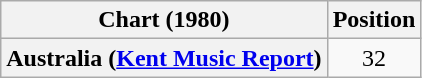<table class="wikitable sortable plainrowheaders" style="text-align:center">
<tr>
<th>Chart (1980)</th>
<th>Position</th>
</tr>
<tr>
<th scope="row">Australia (<a href='#'>Kent Music Report</a>)</th>
<td>32</td>
</tr>
</table>
